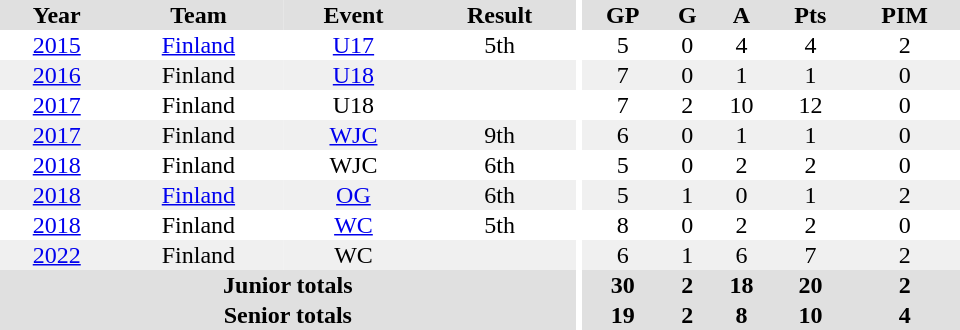<table border="0" cellpadding="1" cellspacing="0" ID="Table3" style="text-align:center; width:40em;">
<tr bgcolor="#e0e0e0">
<th>Year</th>
<th>Team</th>
<th>Event</th>
<th>Result</th>
<th rowspan="99" bgcolor="#ffffff"></th>
<th>GP</th>
<th>G</th>
<th>A</th>
<th>Pts</th>
<th>PIM</th>
</tr>
<tr>
<td><a href='#'>2015</a></td>
<td><a href='#'>Finland</a></td>
<td><a href='#'>U17</a></td>
<td>5th</td>
<td>5</td>
<td>0</td>
<td>4</td>
<td>4</td>
<td>2</td>
</tr>
<tr bgcolor="#f0f0f0">
<td><a href='#'>2016</a></td>
<td>Finland</td>
<td><a href='#'>U18</a></td>
<td></td>
<td>7</td>
<td>0</td>
<td>1</td>
<td>1</td>
<td>0</td>
</tr>
<tr>
<td><a href='#'>2017</a></td>
<td>Finland</td>
<td>U18</td>
<td></td>
<td>7</td>
<td>2</td>
<td>10</td>
<td>12</td>
<td>0</td>
</tr>
<tr bgcolor="#f0f0f0">
<td><a href='#'>2017</a></td>
<td>Finland</td>
<td><a href='#'>WJC</a></td>
<td>9th</td>
<td>6</td>
<td>0</td>
<td>1</td>
<td>1</td>
<td>0</td>
</tr>
<tr>
<td><a href='#'>2018</a></td>
<td>Finland</td>
<td>WJC</td>
<td>6th</td>
<td>5</td>
<td>0</td>
<td>2</td>
<td>2</td>
<td>0</td>
</tr>
<tr bgcolor="#f0f0f0">
<td><a href='#'>2018</a></td>
<td><a href='#'>Finland</a></td>
<td><a href='#'>OG</a></td>
<td>6th</td>
<td>5</td>
<td>1</td>
<td>0</td>
<td>1</td>
<td>2</td>
</tr>
<tr>
<td><a href='#'>2018</a></td>
<td>Finland</td>
<td><a href='#'>WC</a></td>
<td>5th</td>
<td>8</td>
<td>0</td>
<td>2</td>
<td>2</td>
<td>0</td>
</tr>
<tr bgcolor="#f0f0f0">
<td><a href='#'>2022</a></td>
<td>Finland</td>
<td>WC</td>
<td></td>
<td>6</td>
<td>1</td>
<td>6</td>
<td>7</td>
<td>2</td>
</tr>
<tr bgcolor="#e0e0e0">
<th colspan="4">Junior totals</th>
<th>30</th>
<th>2</th>
<th>18</th>
<th>20</th>
<th>2</th>
</tr>
<tr bgcolor="#e0e0e0">
<th colspan="4">Senior totals</th>
<th>19</th>
<th>2</th>
<th>8</th>
<th>10</th>
<th>4</th>
</tr>
</table>
